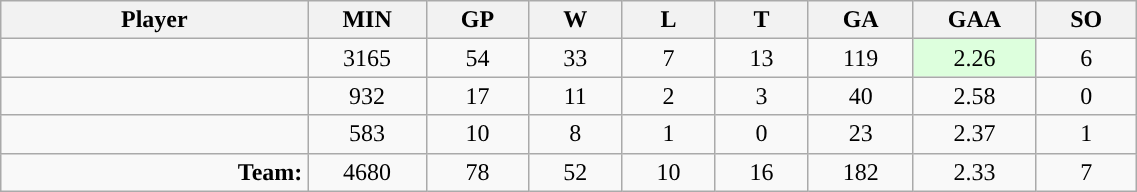<table class="wikitable sortable" width="60%">
<tr>
<th bgcolor="#DDDDFF" width="10%">Player</th>
<th width="3%" bgcolor="#DDDDFF" title="Minutes played">MIN</th>
<th width="3%" bgcolor="#DDDDFF" title="Games played in">GP</th>
<th width="3%" bgcolor="#DDDDFF" title="Games played in">W</th>
<th width="3%" bgcolor="#DDDDFF"title="Games played in">L</th>
<th width="3%" bgcolor="#DDDDFF" title="Ties">T</th>
<th width="3%" bgcolor="#DDDDFF" title="Goals against">GA</th>
<th width="3%" bgcolor="#DDDDFF" title="Goals against average">GAA</th>
<th width="3%" bgcolor="#DDDDFF"title="Shut-outs">SO</th>
</tr>
<tr align="center">
<td align="right"></td>
<td>3165</td>
<td>54</td>
<td>33</td>
<td>7</td>
<td>13</td>
<td>119</td>
<td style="background:#DDFFDD;">2.26</td>
<td>6</td>
</tr>
<tr align="center">
<td align="right"></td>
<td>932</td>
<td>17</td>
<td>11</td>
<td>2</td>
<td>3</td>
<td>40</td>
<td>2.58</td>
<td>0</td>
</tr>
<tr align="center">
<td align="right"></td>
<td>583</td>
<td>10</td>
<td>8</td>
<td>1</td>
<td>0</td>
<td>23</td>
<td>2.37</td>
<td>1</td>
</tr>
<tr align="center">
<td align="right"><strong>Team:</strong></td>
<td>4680</td>
<td>78</td>
<td>52</td>
<td>10</td>
<td>16</td>
<td>182</td>
<td>2.33</td>
<td>7</td>
</tr>
</table>
